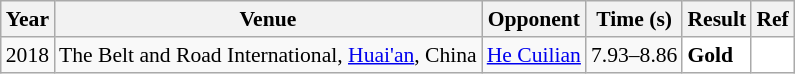<table class="sortable wikitable" style="font-size: 90%;">
<tr>
<th>Year</th>
<th>Venue</th>
<th>Opponent</th>
<th>Time (s)</th>
<th>Result</th>
<th>Ref</th>
</tr>
<tr>
<td align="center">2018</td>
<td align="left">The Belt and Road International, <a href='#'>Huai'an</a>, China</td>
<td align="left"> <a href='#'>He Cuilian</a></td>
<td align="left">7.93–8.86</td>
<td style="text-align:left; background:white"> <strong>Gold</strong></td>
<td style="text-align:center; background:white"></td>
</tr>
</table>
